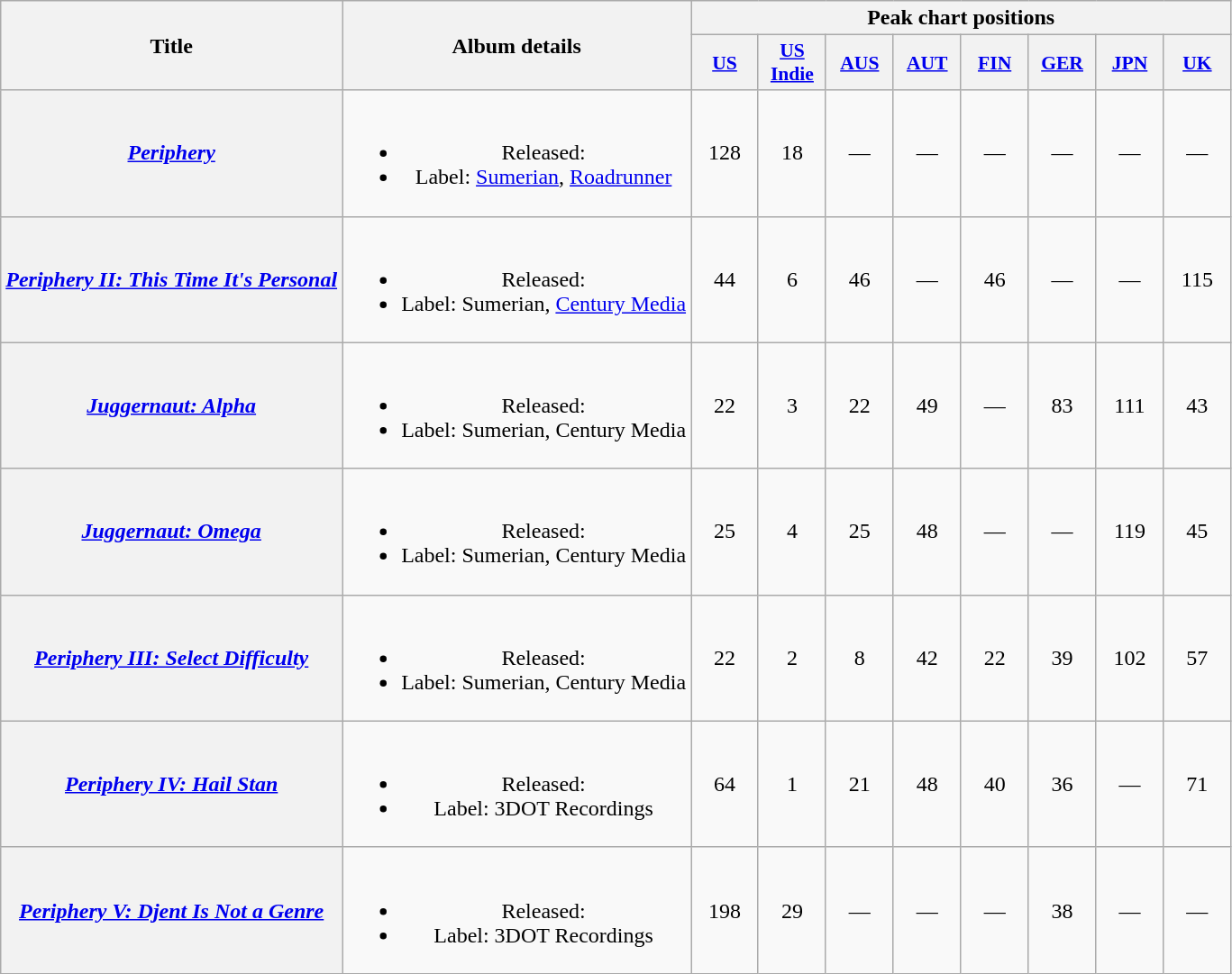<table class="wikitable plainrowheaders" style="text-align:center;">
<tr>
<th rowspan="2">Title</th>
<th rowspan="2">Album details</th>
<th colspan="8">Peak chart positions</th>
</tr>
<tr>
<th style="width:3em;font-size:90%;" data-sort-type="number"><a href='#'>US</a><br></th>
<th style="width:3em;font-size:90%;" data-sort-type="number"><a href='#'>US<br>Indie</a><br></th>
<th style="width:3em;font-size:90%;" data-sort-type="number"><a href='#'>AUS</a><br></th>
<th style="width:3em;font-size:90%;" data-sort-type="number"><a href='#'>AUT</a><br></th>
<th style="width:3em;font-size:90%;" data-sort-type="number"><a href='#'>FIN</a><br></th>
<th style="width:3em;font-size:90%;" data-sort-type="number"><a href='#'>GER</a><br></th>
<th style="width:3em;font-size:90%;" data-sort-type="number"><a href='#'>JPN</a><br></th>
<th style="width:3em;font-size:90%;" data-sort-type="number"><a href='#'>UK</a><br></th>
</tr>
<tr>
<th scope="row"><em><a href='#'>Periphery</a></em></th>
<td><br><ul><li>Released: </li><li>Label: <a href='#'>Sumerian</a>, <a href='#'>Roadrunner</a></li></ul></td>
<td>128</td>
<td>18</td>
<td>—</td>
<td>—</td>
<td>—</td>
<td>—</td>
<td>—</td>
<td>—</td>
</tr>
<tr>
<th scope="row"><em><a href='#'>Periphery II: This Time It's Personal</a></em></th>
<td><br><ul><li>Released: </li><li>Label: Sumerian, <a href='#'>Century Media</a></li></ul></td>
<td>44</td>
<td>6</td>
<td>46</td>
<td>—</td>
<td>46</td>
<td>—</td>
<td>—</td>
<td>115</td>
</tr>
<tr>
<th scope="row"><em><a href='#'>Juggernaut: Alpha</a></em></th>
<td><br><ul><li>Released: </li><li>Label: Sumerian, Century Media</li></ul></td>
<td>22</td>
<td>3</td>
<td>22</td>
<td>49</td>
<td>—</td>
<td>83</td>
<td>111</td>
<td>43</td>
</tr>
<tr>
<th scope="row"><em><a href='#'>Juggernaut: Omega</a></em></th>
<td><br><ul><li>Released: </li><li>Label: Sumerian, Century Media</li></ul></td>
<td>25</td>
<td>4</td>
<td>25</td>
<td>48</td>
<td>—</td>
<td>—</td>
<td>119</td>
<td>45</td>
</tr>
<tr>
<th scope="row"><em><a href='#'>Periphery III: Select Difficulty</a></em></th>
<td><br><ul><li>Released: </li><li>Label: Sumerian, Century Media</li></ul></td>
<td>22</td>
<td>2</td>
<td>8</td>
<td>42</td>
<td>22</td>
<td>39</td>
<td>102</td>
<td>57</td>
</tr>
<tr>
<th scope="row"><em><a href='#'>Periphery IV: Hail Stan</a></em></th>
<td><br><ul><li>Released: </li><li>Label: 3DOT Recordings</li></ul></td>
<td>64</td>
<td>1</td>
<td>21</td>
<td>48</td>
<td>40</td>
<td>36</td>
<td>—</td>
<td>71</td>
</tr>
<tr>
<th scope="row"><em><a href='#'>Periphery V: Djent Is Not a Genre</a></em></th>
<td><br><ul><li>Released: </li><li>Label: 3DOT Recordings</li></ul></td>
<td>198<br></td>
<td>29</td>
<td>—</td>
<td>—</td>
<td>—</td>
<td>38</td>
<td>—</td>
<td>—</td>
</tr>
</table>
